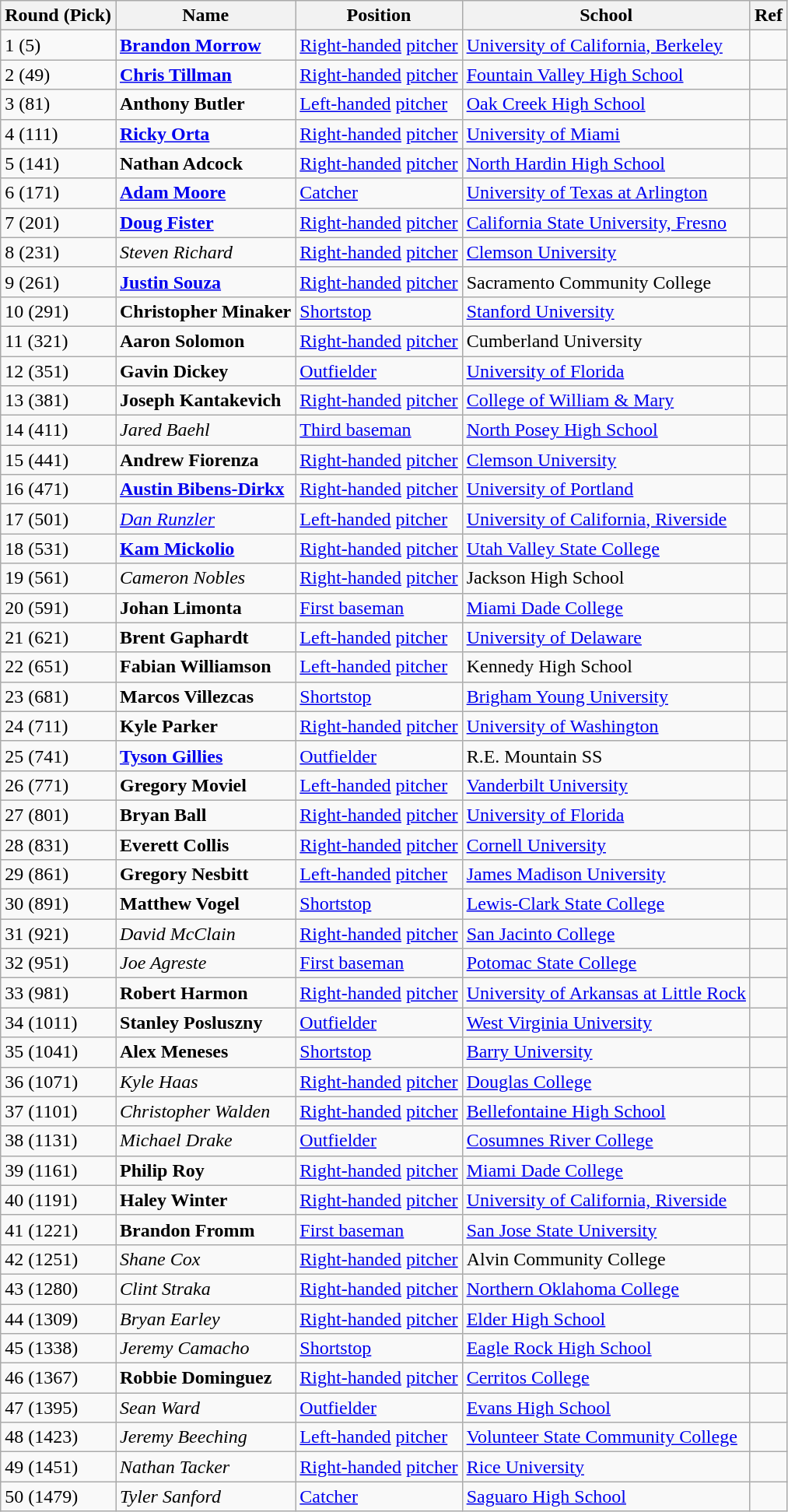<table class="wikitable sortable">
<tr>
<th>Round (Pick)</th>
<th>Name</th>
<th>Position</th>
<th>School</th>
<th>Ref</th>
</tr>
<tr>
<td>1 (5)</td>
<td><strong><a href='#'>Brandon Morrow</a></strong></td>
<td><a href='#'>Right-handed</a> <a href='#'>pitcher</a></td>
<td><a href='#'>University of California, Berkeley</a></td>
<td></td>
</tr>
<tr>
<td>2 (49)</td>
<td><strong><a href='#'>Chris Tillman</a></strong></td>
<td><a href='#'>Right-handed</a> <a href='#'>pitcher</a></td>
<td><a href='#'>Fountain Valley High School</a></td>
<td></td>
</tr>
<tr>
<td>3 (81)</td>
<td><strong>Anthony Butler</strong></td>
<td><a href='#'>Left-handed</a> <a href='#'>pitcher</a></td>
<td><a href='#'>Oak Creek High School</a></td>
<td></td>
</tr>
<tr>
<td>4 (111)</td>
<td><strong><a href='#'>Ricky Orta</a></strong></td>
<td><a href='#'>Right-handed</a> <a href='#'>pitcher</a></td>
<td><a href='#'>University of Miami</a></td>
<td></td>
</tr>
<tr>
<td>5 (141)</td>
<td><strong>Nathan Adcock</strong></td>
<td><a href='#'>Right-handed</a> <a href='#'>pitcher</a></td>
<td><a href='#'>North Hardin High School</a></td>
<td></td>
</tr>
<tr>
<td>6 (171)</td>
<td><strong><a href='#'>Adam Moore</a></strong></td>
<td><a href='#'>Catcher</a></td>
<td><a href='#'>University of Texas at Arlington</a></td>
<td></td>
</tr>
<tr>
<td>7 (201)</td>
<td><strong><a href='#'>Doug Fister</a></strong></td>
<td><a href='#'>Right-handed</a> <a href='#'>pitcher</a></td>
<td><a href='#'>California State University, Fresno</a></td>
<td></td>
</tr>
<tr>
<td>8 (231)</td>
<td><em>Steven Richard</em></td>
<td><a href='#'>Right-handed</a> <a href='#'>pitcher</a></td>
<td><a href='#'>Clemson University</a></td>
<td></td>
</tr>
<tr>
<td>9 (261)</td>
<td><strong><a href='#'>Justin Souza</a></strong></td>
<td><a href='#'>Right-handed</a> <a href='#'>pitcher</a></td>
<td>Sacramento Community College</td>
<td></td>
</tr>
<tr>
<td>10 (291)</td>
<td><strong>Christopher Minaker</strong></td>
<td><a href='#'>Shortstop</a></td>
<td><a href='#'>Stanford University</a></td>
<td></td>
</tr>
<tr>
<td>11 (321)</td>
<td><strong>Aaron Solomon</strong></td>
<td><a href='#'>Right-handed</a> <a href='#'>pitcher</a></td>
<td>Cumberland University</td>
<td></td>
</tr>
<tr>
<td>12 (351)</td>
<td><strong>Gavin Dickey</strong></td>
<td><a href='#'>Outfielder</a></td>
<td><a href='#'>University of Florida</a></td>
<td></td>
</tr>
<tr>
<td>13 (381)</td>
<td><strong>Joseph Kantakevich</strong></td>
<td><a href='#'>Right-handed</a> <a href='#'>pitcher</a></td>
<td><a href='#'>College of William & Mary</a></td>
<td></td>
</tr>
<tr>
<td>14 (411)</td>
<td><em>Jared Baehl</em></td>
<td><a href='#'>Third baseman</a></td>
<td><a href='#'>North Posey High School</a></td>
<td></td>
</tr>
<tr>
<td>15 (441)</td>
<td><strong>Andrew Fiorenza</strong></td>
<td><a href='#'>Right-handed</a> <a href='#'>pitcher</a></td>
<td><a href='#'>Clemson University</a></td>
<td></td>
</tr>
<tr>
<td>16 (471)</td>
<td><strong><a href='#'>Austin Bibens-Dirkx</a></strong></td>
<td><a href='#'>Right-handed</a> <a href='#'>pitcher</a></td>
<td><a href='#'>University of Portland</a></td>
<td></td>
</tr>
<tr>
<td>17 (501)</td>
<td><em><a href='#'>Dan Runzler</a></em></td>
<td><a href='#'>Left-handed</a> <a href='#'>pitcher</a></td>
<td><a href='#'>University of California, Riverside</a></td>
<td></td>
</tr>
<tr>
<td>18 (531)</td>
<td><strong><a href='#'>Kam Mickolio</a></strong></td>
<td><a href='#'>Right-handed</a> <a href='#'>pitcher</a></td>
<td><a href='#'>Utah Valley State College</a></td>
<td></td>
</tr>
<tr>
<td>19 (561)</td>
<td><em>Cameron Nobles</em></td>
<td><a href='#'>Right-handed</a> <a href='#'>pitcher</a></td>
<td>Jackson High School</td>
<td></td>
</tr>
<tr>
<td>20 (591)</td>
<td><strong>Johan Limonta</strong></td>
<td><a href='#'>First baseman</a></td>
<td><a href='#'>Miami Dade College</a></td>
<td></td>
</tr>
<tr>
<td>21 (621)</td>
<td><strong>Brent Gaphardt</strong></td>
<td><a href='#'>Left-handed</a> <a href='#'>pitcher</a></td>
<td><a href='#'>University of Delaware</a></td>
<td></td>
</tr>
<tr>
<td>22 (651)</td>
<td><strong>Fabian Williamson</strong></td>
<td><a href='#'>Left-handed</a> <a href='#'>pitcher</a></td>
<td>Kennedy High School</td>
<td></td>
</tr>
<tr>
<td>23 (681)</td>
<td><strong>Marcos Villezcas</strong></td>
<td><a href='#'>Shortstop</a></td>
<td><a href='#'>Brigham Young University</a></td>
<td></td>
</tr>
<tr>
<td>24 (711)</td>
<td><strong>Kyle Parker</strong></td>
<td><a href='#'>Right-handed</a> <a href='#'>pitcher</a></td>
<td><a href='#'>University of Washington</a></td>
<td></td>
</tr>
<tr>
<td>25 (741)</td>
<td><strong><a href='#'>Tyson Gillies</a></strong></td>
<td><a href='#'>Outfielder</a></td>
<td>R.E. Mountain SS</td>
<td></td>
</tr>
<tr>
<td>26 (771)</td>
<td><strong>Gregory Moviel</strong></td>
<td><a href='#'>Left-handed</a> <a href='#'>pitcher</a></td>
<td><a href='#'>Vanderbilt University</a></td>
<td></td>
</tr>
<tr>
<td>27 (801)</td>
<td><strong>Bryan Ball</strong></td>
<td><a href='#'>Right-handed</a> <a href='#'>pitcher</a></td>
<td><a href='#'>University of Florida</a></td>
<td></td>
</tr>
<tr>
<td>28 (831)</td>
<td><strong>Everett Collis</strong></td>
<td><a href='#'>Right-handed</a> <a href='#'>pitcher</a></td>
<td><a href='#'>Cornell University</a></td>
<td></td>
</tr>
<tr>
<td>29 (861)</td>
<td><strong>Gregory Nesbitt</strong></td>
<td><a href='#'>Left-handed</a> <a href='#'>pitcher</a></td>
<td><a href='#'>James Madison University</a></td>
<td></td>
</tr>
<tr>
<td>30 (891)</td>
<td><strong>Matthew Vogel</strong></td>
<td><a href='#'>Shortstop</a></td>
<td><a href='#'>Lewis-Clark State College</a></td>
<td></td>
</tr>
<tr>
<td>31 (921)</td>
<td><em>David McClain</em></td>
<td><a href='#'>Right-handed</a> <a href='#'>pitcher</a></td>
<td><a href='#'>San Jacinto College</a></td>
<td></td>
</tr>
<tr>
<td>32 (951)</td>
<td><em>Joe Agreste</em></td>
<td><a href='#'>First baseman</a></td>
<td><a href='#'>Potomac State College</a></td>
<td></td>
</tr>
<tr>
<td>33 (981)</td>
<td><strong>Robert Harmon</strong></td>
<td><a href='#'>Right-handed</a> <a href='#'>pitcher</a></td>
<td><a href='#'>University of Arkansas at Little Rock</a></td>
<td></td>
</tr>
<tr>
<td>34 (1011)</td>
<td><strong>Stanley Posluszny</strong></td>
<td><a href='#'>Outfielder</a></td>
<td><a href='#'>West Virginia University</a></td>
<td></td>
</tr>
<tr>
<td>35 (1041)</td>
<td><strong>Alex Meneses</strong></td>
<td><a href='#'>Shortstop</a></td>
<td><a href='#'>Barry University</a></td>
<td></td>
</tr>
<tr>
<td>36 (1071)</td>
<td><em>Kyle Haas</em></td>
<td><a href='#'>Right-handed</a> <a href='#'>pitcher</a></td>
<td><a href='#'>Douglas College</a></td>
<td></td>
</tr>
<tr>
<td>37 (1101)</td>
<td><em>Christopher Walden</em></td>
<td><a href='#'>Right-handed</a> <a href='#'>pitcher</a></td>
<td><a href='#'>Bellefontaine High School</a></td>
<td></td>
</tr>
<tr>
<td>38 (1131)</td>
<td><em>Michael Drake</em></td>
<td><a href='#'>Outfielder</a></td>
<td><a href='#'>Cosumnes River College</a></td>
<td></td>
</tr>
<tr>
<td>39 (1161)</td>
<td><strong>Philip Roy</strong></td>
<td><a href='#'>Right-handed</a> <a href='#'>pitcher</a></td>
<td><a href='#'>Miami Dade College</a></td>
<td></td>
</tr>
<tr>
<td>40 (1191)</td>
<td><strong>Haley Winter</strong></td>
<td><a href='#'>Right-handed</a> <a href='#'>pitcher</a></td>
<td><a href='#'>University of California, Riverside</a></td>
<td></td>
</tr>
<tr>
<td>41 (1221)</td>
<td><strong>Brandon Fromm</strong></td>
<td><a href='#'>First baseman</a></td>
<td><a href='#'>San Jose State University</a></td>
<td></td>
</tr>
<tr>
<td>42 (1251)</td>
<td><em>Shane Cox</em></td>
<td><a href='#'>Right-handed</a> <a href='#'>pitcher</a></td>
<td>Alvin Community College</td>
<td></td>
</tr>
<tr>
<td>43 (1280)</td>
<td><em>Clint Straka</em></td>
<td><a href='#'>Right-handed</a> <a href='#'>pitcher</a></td>
<td><a href='#'>Northern Oklahoma College</a></td>
<td></td>
</tr>
<tr>
<td>44 (1309)</td>
<td><em>Bryan Earley</em></td>
<td><a href='#'>Right-handed</a> <a href='#'>pitcher</a></td>
<td><a href='#'>Elder High School</a></td>
<td></td>
</tr>
<tr>
<td>45 (1338)</td>
<td><em>Jeremy Camacho</em></td>
<td><a href='#'>Shortstop</a></td>
<td><a href='#'>Eagle Rock High School</a></td>
<td></td>
</tr>
<tr>
<td>46 (1367)</td>
<td><strong>Robbie Dominguez</strong></td>
<td><a href='#'>Right-handed</a> <a href='#'>pitcher</a></td>
<td><a href='#'>Cerritos College</a></td>
<td></td>
</tr>
<tr>
<td>47 (1395)</td>
<td><em>Sean Ward</em></td>
<td><a href='#'>Outfielder</a></td>
<td><a href='#'>Evans High School</a></td>
<td></td>
</tr>
<tr>
<td>48 (1423)</td>
<td><em>Jeremy Beeching</em></td>
<td><a href='#'>Left-handed</a> <a href='#'>pitcher</a></td>
<td><a href='#'>Volunteer State Community College</a></td>
<td></td>
</tr>
<tr>
<td>49 (1451)</td>
<td><em>Nathan Tacker</em></td>
<td><a href='#'>Right-handed</a> <a href='#'>pitcher</a></td>
<td><a href='#'>Rice University</a></td>
<td></td>
</tr>
<tr>
<td>50 (1479)</td>
<td><em>Tyler Sanford</em></td>
<td><a href='#'>Catcher</a></td>
<td><a href='#'>Saguaro High School</a></td>
<td></td>
</tr>
</table>
